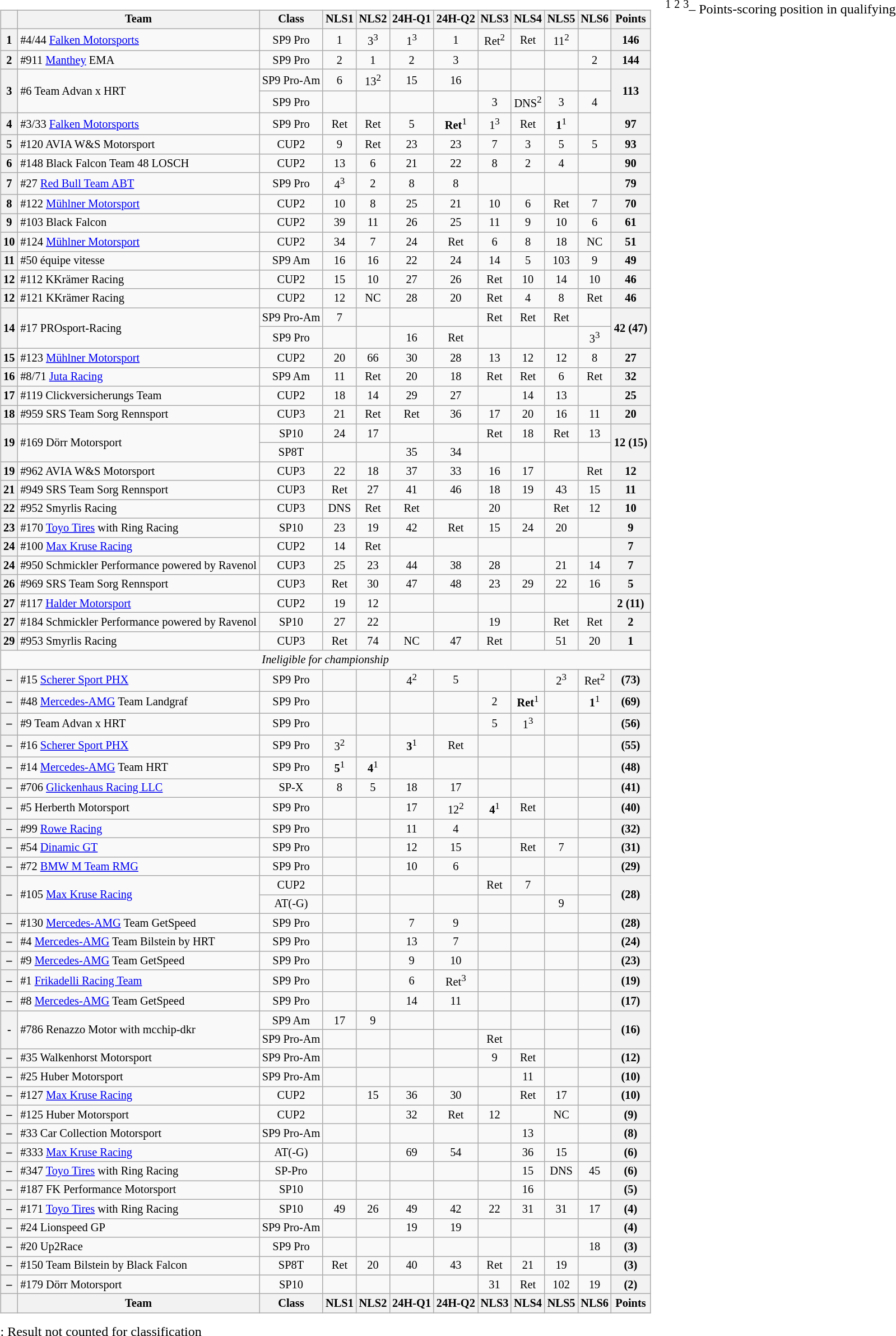<table>
<tr>
<td valign="top"><br><table class="wikitable" style="font-size:85%; text-align:center;">
<tr>
<th></th>
<th>Team</th>
<th>Class</th>
<th>NLS1</th>
<th>NLS2</th>
<th>24H-Q1</th>
<th>24H-Q2</th>
<th>NLS3</th>
<th>NLS4</th>
<th>NLS5</th>
<th>NLS6</th>
<th>Points</th>
</tr>
<tr>
<th>1</th>
<td align="left"> #4/44 <a href='#'>Falken Motorsports</a></td>
<td>SP9 Pro</td>
<td> 1</td>
<td> 3<sup>3</sup></td>
<td> 1<sup>3</sup></td>
<td> 1</td>
<td> Ret<sup>2</sup></td>
<td> Ret</td>
<td> 11<sup>2</sup></td>
<td></td>
<th>146</th>
</tr>
<tr>
<th>2</th>
<td align="left"> #911 <a href='#'>Manthey</a> EMA</td>
<td>SP9 Pro</td>
<td> 2</td>
<td> 1</td>
<td> 2</td>
<td> 3</td>
<td></td>
<td></td>
<td></td>
<td> 2</td>
<th>144</th>
</tr>
<tr>
<th rowspan=2>3</th>
<td rowspan=2 align="left"> #6 Team Advan x HRT</td>
<td>SP9 Pro-Am</td>
<td> 6</td>
<td> 13<sup>2</sup></td>
<td> 15</td>
<td> 16</td>
<td></td>
<td></td>
<td></td>
<td></td>
<th rowspan=2>113</th>
</tr>
<tr>
<td>SP9 Pro</td>
<td></td>
<td></td>
<td></td>
<td></td>
<td> 3</td>
<td> DNS<sup>2</sup></td>
<td> 3</td>
<td> 4</td>
</tr>
<tr>
<th>4</th>
<td align="left"> #3/33 <a href='#'>Falken Motorsports</a></td>
<td>SP9 Pro</td>
<td> Ret</td>
<td> Ret</td>
<td> 5</td>
<td> <strong>Ret</strong><sup>1</sup></td>
<td> 1<sup>3</sup></td>
<td> Ret</td>
<td> <strong>1</strong><sup>1</sup></td>
<td></td>
<th>97</th>
</tr>
<tr>
<th>5</th>
<td align="left"> #120 AVIA W&S Motorsport</td>
<td>CUP2</td>
<td> 9</td>
<td> Ret</td>
<td> 23</td>
<td> 23</td>
<td> 7</td>
<td> 3</td>
<td> 5</td>
<td> 5</td>
<th>93</th>
</tr>
<tr>
<th>6</th>
<td align="left"> #148 Black Falcon Team 48 LOSCH</td>
<td>CUP2</td>
<td> 13</td>
<td> 6</td>
<td> 21</td>
<td> 22</td>
<td> 8</td>
<td> 2</td>
<td> 4</td>
<td></td>
<th>90</th>
</tr>
<tr>
<th>7</th>
<td align="left"> #27 <a href='#'>Red Bull Team ABT</a></td>
<td>SP9 Pro</td>
<td> 4<sup>3</sup></td>
<td> 2</td>
<td> 8</td>
<td> 8</td>
<td></td>
<td></td>
<td></td>
<td></td>
<th>79</th>
</tr>
<tr>
<th>8</th>
<td align="left"> #122 <a href='#'>Mühlner Motorsport</a></td>
<td>CUP2</td>
<td> 10</td>
<td> 8</td>
<td> 25</td>
<td> 21</td>
<td> 10</td>
<td> 6</td>
<td> Ret</td>
<td> 7</td>
<th>70</th>
</tr>
<tr>
<th>9</th>
<td align="left"> #103 Black Falcon</td>
<td>CUP2</td>
<td> 39</td>
<td> 11</td>
<td> 26</td>
<td> 25</td>
<td> 11</td>
<td> 9</td>
<td> 10</td>
<td> 6</td>
<th>61</th>
</tr>
<tr>
<th>10</th>
<td align="left"> #124 <a href='#'>Mühlner Motorsport</a></td>
<td>CUP2</td>
<td> 34</td>
<td> 7</td>
<td> 24</td>
<td> Ret</td>
<td> 6</td>
<td> 8</td>
<td> 18</td>
<td> NC</td>
<th>51</th>
</tr>
<tr>
<th>11</th>
<td align="left"> #50 équipe vitesse</td>
<td>SP9 Am</td>
<td> 16</td>
<td> 16</td>
<td> 22</td>
<td> 24</td>
<td> 14</td>
<td> 5</td>
<td> 103</td>
<td> 9</td>
<th>49</th>
</tr>
<tr>
<th>12</th>
<td align="left"> #112 KKrämer Racing</td>
<td>CUP2</td>
<td> 15</td>
<td> 10</td>
<td> 27</td>
<td> 26</td>
<td> Ret</td>
<td> 10</td>
<td> 14</td>
<td> 10</td>
<th>46</th>
</tr>
<tr>
<th>12</th>
<td align="left"> #121 KKrämer Racing</td>
<td>CUP2</td>
<td> 12</td>
<td> NC</td>
<td> 28</td>
<td> 20</td>
<td> Ret</td>
<td> 4</td>
<td> 8</td>
<td> Ret</td>
<th>46</th>
</tr>
<tr>
<th rowspan=2>14</th>
<td rowspan=2 align="left"> #17 PROsport-Racing</td>
<td>SP9 Pro-Am</td>
<td> 7</td>
<td></td>
<td></td>
<td></td>
<td> Ret</td>
<td> Ret</td>
<td> Ret</td>
<td></td>
<th rowspan=2>42 (47)</th>
</tr>
<tr>
<td>SP9 Pro</td>
<td></td>
<td></td>
<td> 16</td>
<td> Ret</td>
<td></td>
<td></td>
<td></td>
<td> 3<sup>3</sup></td>
</tr>
<tr>
<th>15</th>
<td align="left"> #123 <a href='#'>Mühlner Motorsport</a></td>
<td>CUP2</td>
<td> 20</td>
<td> 66</td>
<td> 30</td>
<td> 28</td>
<td> 13</td>
<td> 12</td>
<td> 12</td>
<td> 8</td>
<th>27</th>
</tr>
<tr>
<th>16</th>
<td align="left"> #8/71 <a href='#'>Juta Racing</a></td>
<td>SP9 Am</td>
<td> 11</td>
<td> Ret</td>
<td> 20</td>
<td> 18</td>
<td> Ret</td>
<td> Ret</td>
<td> 6</td>
<td> Ret</td>
<th>32</th>
</tr>
<tr>
<th>17</th>
<td align="left"> #119 Clickversicherungs Team</td>
<td>CUP2</td>
<td> 18</td>
<td> 14</td>
<td> 29</td>
<td> 27</td>
<td></td>
<td> 14</td>
<td> 13</td>
<td></td>
<th>25</th>
</tr>
<tr>
<th>18</th>
<td align="left"> #959 SRS Team Sorg Rennsport</td>
<td>CUP3</td>
<td> 21</td>
<td> Ret</td>
<td> Ret</td>
<td> 36</td>
<td> 17</td>
<td> 20</td>
<td> 16</td>
<td> 11</td>
<th>20</th>
</tr>
<tr>
<th rowspan=2>19</th>
<td rowspan=2 align="left"> #169 Dörr Motorsport</td>
<td>SP10</td>
<td> 24</td>
<td> 17</td>
<td></td>
<td></td>
<td> Ret</td>
<td> 18</td>
<td> Ret</td>
<td> 13</td>
<th rowspan=2>12 (15)</th>
</tr>
<tr>
<td>SP8T</td>
<td></td>
<td></td>
<td> 35</td>
<td> 34</td>
<td></td>
<td></td>
<td></td>
<td></td>
</tr>
<tr>
<th>19</th>
<td align="left"> #962 AVIA W&S Motorsport</td>
<td>CUP3</td>
<td> 22</td>
<td> 18</td>
<td> 37</td>
<td> 33</td>
<td> 16</td>
<td> 17</td>
<td></td>
<td> Ret</td>
<th>12</th>
</tr>
<tr>
<th>21</th>
<td align="left"> #949 SRS Team Sorg Rennsport</td>
<td>CUP3</td>
<td> Ret</td>
<td> 27</td>
<td> 41</td>
<td> 46</td>
<td> 18</td>
<td> 19</td>
<td> 43</td>
<td> 15</td>
<th>11</th>
</tr>
<tr>
<th>22</th>
<td align="left"> #952 Smyrlis Racing</td>
<td>CUP3</td>
<td> DNS</td>
<td> Ret</td>
<td> Ret</td>
<td></td>
<td> 20</td>
<td></td>
<td> Ret</td>
<td> 12</td>
<th>10</th>
</tr>
<tr>
<th>23</th>
<td align="left"> #170 <a href='#'>Toyo Tires</a> with Ring Racing</td>
<td>SP10</td>
<td> 23</td>
<td> 19</td>
<td> 42</td>
<td> Ret</td>
<td> 15</td>
<td> 24</td>
<td> 20</td>
<td></td>
<th>9</th>
</tr>
<tr>
<th>24</th>
<td align="left"> #100 <a href='#'>Max Kruse Racing</a></td>
<td>CUP2</td>
<td> 14</td>
<td> Ret</td>
<td></td>
<td></td>
<td></td>
<td></td>
<td></td>
<td></td>
<th>7</th>
</tr>
<tr>
<th>24</th>
<td align="left"> #950 Schmickler Performance powered by Ravenol</td>
<td>CUP3</td>
<td> 25</td>
<td> 23</td>
<td> 44</td>
<td> 38</td>
<td> 28</td>
<td></td>
<td> 21</td>
<td> 14</td>
<th>7</th>
</tr>
<tr>
<th>26</th>
<td align="left"> #969 SRS Team Sorg Rennsport</td>
<td>CUP3</td>
<td> Ret</td>
<td> 30</td>
<td> 47</td>
<td> 48</td>
<td> 23</td>
<td> 29</td>
<td> 22</td>
<td> 16</td>
<th>5</th>
</tr>
<tr>
<th>27</th>
<td align="left"> #117 <a href='#'>Halder Motorsport</a></td>
<td>CUP2</td>
<td> 19</td>
<td> 12</td>
<td></td>
<td></td>
<td></td>
<td></td>
<td></td>
<td></td>
<th>2 (11)</th>
</tr>
<tr>
<th>27</th>
<td align="left"> #184 Schmickler Performance powered by Ravenol</td>
<td>SP10</td>
<td> 27</td>
<td> 22</td>
<td></td>
<td></td>
<td> 19</td>
<td></td>
<td> Ret</td>
<td> Ret</td>
<th>2</th>
</tr>
<tr>
<th>29</th>
<td align="left"> #953 Smyrlis Racing</td>
<td>CUP3</td>
<td> Ret</td>
<td> 74</td>
<td> NC</td>
<td> 47</td>
<td> Ret</td>
<td></td>
<td> 51</td>
<td> 20</td>
<th>1</th>
</tr>
<tr>
<td colspan=12><em>Ineligible for championship</em></td>
</tr>
<tr>
<th>–</th>
<td align="left"> #15 <a href='#'>Scherer Sport PHX</a></td>
<td>SP9 Pro</td>
<td></td>
<td></td>
<td> 4<sup>2</sup></td>
<td> 5</td>
<td></td>
<td></td>
<td> 2<sup>3</sup></td>
<td> Ret<sup>2</sup></td>
<th>(73)</th>
</tr>
<tr>
<th>–</th>
<td align="left"> #48 <a href='#'>Mercedes-AMG</a> Team Landgraf</td>
<td>SP9 Pro</td>
<td></td>
<td></td>
<td></td>
<td></td>
<td> 2</td>
<td> <strong>Ret</strong><sup>1</sup></td>
<td></td>
<td> <strong>1</strong><sup>1</sup></td>
<th>(69)</th>
</tr>
<tr>
<th>–</th>
<td align="left"> #9 Team Advan x HRT</td>
<td>SP9 Pro</td>
<td></td>
<td></td>
<td></td>
<td></td>
<td> 5</td>
<td> 1<sup>3</sup></td>
<td></td>
<td></td>
<th>(56)</th>
</tr>
<tr>
<th>–</th>
<td align="left"> #16 <a href='#'>Scherer Sport PHX</a></td>
<td>SP9 Pro</td>
<td> 3<sup>2</sup></td>
<td></td>
<td> <strong>3</strong><sup>1</sup></td>
<td> Ret</td>
<td></td>
<td></td>
<td></td>
<td></td>
<th>(55)</th>
</tr>
<tr>
<th>–</th>
<td align="left"> #14 <a href='#'>Mercedes-AMG</a> Team HRT</td>
<td>SP9 Pro</td>
<td> <strong>5</strong><sup>1</sup></td>
<td> <strong>4</strong><sup>1</sup></td>
<td></td>
<td></td>
<td></td>
<td></td>
<td></td>
<td></td>
<th>(48)</th>
</tr>
<tr>
<th>–</th>
<td align="left"> #706 <a href='#'>Glickenhaus Racing LLC</a></td>
<td>SP-X</td>
<td> 8</td>
<td> 5</td>
<td> 18</td>
<td> 17</td>
<td></td>
<td></td>
<td></td>
<td></td>
<th>(41)</th>
</tr>
<tr>
<th>–</th>
<td align="left"> #5 Herberth Motorsport</td>
<td>SP9 Pro</td>
<td></td>
<td></td>
<td> 17</td>
<td> 12<sup>2</sup></td>
<td> <strong>4</strong><sup>1</sup></td>
<td> Ret</td>
<td></td>
<td></td>
<th>(40)</th>
</tr>
<tr>
<th>–</th>
<td align="left"> #99 <a href='#'>Rowe Racing</a></td>
<td>SP9 Pro</td>
<td></td>
<td></td>
<td> 11</td>
<td> 4</td>
<td></td>
<td></td>
<td></td>
<td></td>
<th>(32)</th>
</tr>
<tr>
<th>–</th>
<td align="left"> #54 <a href='#'>Dinamic GT</a></td>
<td>SP9 Pro</td>
<td></td>
<td></td>
<td> 12</td>
<td> 15</td>
<td></td>
<td> Ret</td>
<td> 7</td>
<td></td>
<th>(31)</th>
</tr>
<tr>
<th>–</th>
<td align="left"> #72 <a href='#'>BMW M Team RMG</a></td>
<td>SP9 Pro</td>
<td></td>
<td></td>
<td> 10</td>
<td> 6</td>
<td></td>
<td></td>
<td></td>
<td></td>
<th>(29)</th>
</tr>
<tr>
<th rowspan=2>–</th>
<td rowspan=2 align="left"> #105 <a href='#'>Max Kruse Racing</a></td>
<td>CUP2</td>
<td></td>
<td></td>
<td></td>
<td></td>
<td> Ret</td>
<td> 7</td>
<td></td>
<td></td>
<th rowspan=2>(28)</th>
</tr>
<tr>
<td>AT(-G)</td>
<td></td>
<td></td>
<td></td>
<td></td>
<td></td>
<td></td>
<td> 9</td>
<td></td>
</tr>
<tr>
<th>–</th>
<td align="left"> #130 <a href='#'>Mercedes-AMG</a> Team GetSpeed</td>
<td>SP9 Pro</td>
<td></td>
<td></td>
<td> 7</td>
<td> 9</td>
<td></td>
<td></td>
<td></td>
<td></td>
<th>(28)</th>
</tr>
<tr>
<th>–</th>
<td align="left"> #4 <a href='#'>Mercedes-AMG</a> Team Bilstein by HRT</td>
<td>SP9 Pro</td>
<td></td>
<td></td>
<td> 13</td>
<td> 7</td>
<td></td>
<td></td>
<td></td>
<td></td>
<th>(24)</th>
</tr>
<tr>
<th>–</th>
<td align="left"> #9 <a href='#'>Mercedes-AMG</a> Team GetSpeed</td>
<td>SP9 Pro</td>
<td></td>
<td></td>
<td> 9</td>
<td> 10</td>
<td></td>
<td></td>
<td></td>
<td></td>
<th>(23)</th>
</tr>
<tr>
<th>–</th>
<td align="left"> #1 <a href='#'>Frikadelli Racing Team</a></td>
<td>SP9 Pro</td>
<td></td>
<td></td>
<td> 6</td>
<td> Ret<sup>3</sup></td>
<td></td>
<td></td>
<td></td>
<td></td>
<th>(19)</th>
</tr>
<tr>
<th>–</th>
<td align="left"> #8 <a href='#'>Mercedes-AMG</a> Team GetSpeed</td>
<td>SP9 Pro</td>
<td></td>
<td></td>
<td> 14</td>
<td> 11</td>
<td></td>
<td></td>
<td></td>
<td></td>
<th>(17)</th>
</tr>
<tr>
<th rowspan=2>-</th>
<td rowspan=2 align="left"> #786 Renazzo Motor with mcchip-dkr</td>
<td>SP9 Am</td>
<td> 17</td>
<td> 9</td>
<td></td>
<td></td>
<td></td>
<td></td>
<td></td>
<td></td>
<th rowspan=2>(16)</th>
</tr>
<tr>
<td>SP9 Pro-Am</td>
<td></td>
<td></td>
<td></td>
<td></td>
<td> Ret</td>
<td></td>
<td></td>
<td></td>
</tr>
<tr>
<th>–</th>
<td align="left"> #35 Walkenhorst Motorsport</td>
<td>SP9 Pro-Am</td>
<td></td>
<td></td>
<td></td>
<td></td>
<td> 9</td>
<td> Ret</td>
<td></td>
<td></td>
<th>(12)</th>
</tr>
<tr>
<th>–</th>
<td align="left"> #25 Huber Motorsport</td>
<td>SP9 Pro-Am</td>
<td></td>
<td></td>
<td></td>
<td></td>
<td></td>
<td> 11</td>
<td></td>
<td></td>
<th>(10)</th>
</tr>
<tr>
<th>–</th>
<td align="left"> #127 <a href='#'>Max Kruse Racing</a></td>
<td>CUP2</td>
<td></td>
<td> 15</td>
<td> 36</td>
<td> 30</td>
<td></td>
<td> Ret</td>
<td> 17</td>
<td></td>
<th>(10)</th>
</tr>
<tr>
<th>–</th>
<td align="left"> #125 Huber Motorsport</td>
<td>CUP2</td>
<td></td>
<td></td>
<td> 32</td>
<td> Ret</td>
<td> 12</td>
<td></td>
<td> NC</td>
<td></td>
<th>(9)</th>
</tr>
<tr>
<th>–</th>
<td align="left"> #33 Car Collection Motorsport</td>
<td>SP9 Pro-Am</td>
<td></td>
<td></td>
<td></td>
<td></td>
<td></td>
<td> 13</td>
<td></td>
<td></td>
<th>(8)</th>
</tr>
<tr>
<th>–</th>
<td align="left"> #333 <a href='#'>Max Kruse Racing</a></td>
<td>AT(-G)</td>
<td></td>
<td></td>
<td> 69</td>
<td> 54</td>
<td></td>
<td> 36</td>
<td> 15</td>
<td></td>
<th>(6)</th>
</tr>
<tr>
<th>–</th>
<td align="left"> #347 <a href='#'>Toyo Tires</a> with Ring Racing</td>
<td>SP-Pro</td>
<td></td>
<td></td>
<td></td>
<td></td>
<td></td>
<td> 15</td>
<td> DNS</td>
<td> 45</td>
<th>(6)</th>
</tr>
<tr>
<th>–</th>
<td align="left"> #187 FK Performance Motorsport</td>
<td>SP10</td>
<td></td>
<td></td>
<td></td>
<td></td>
<td></td>
<td> 16</td>
<td></td>
<td></td>
<th>(5)</th>
</tr>
<tr>
<th>–</th>
<td align="left"> #171 <a href='#'>Toyo Tires</a> with Ring Racing</td>
<td>SP10</td>
<td> 49</td>
<td> 26</td>
<td> 49</td>
<td> 42</td>
<td> 22</td>
<td> 31</td>
<td> 31</td>
<td> 17</td>
<th>(4)</th>
</tr>
<tr>
<th>–</th>
<td align="left"> #24 Lionspeed GP</td>
<td>SP9 Pro-Am</td>
<td></td>
<td></td>
<td> 19</td>
<td> 19</td>
<td></td>
<td></td>
<td></td>
<td></td>
<th>(4)</th>
</tr>
<tr>
<th>–</th>
<td align="left"> #20 Up2Race</td>
<td>SP9 Pro</td>
<td></td>
<td></td>
<td></td>
<td></td>
<td></td>
<td></td>
<td></td>
<td> 18</td>
<th>(3)</th>
</tr>
<tr>
<th>–</th>
<td align="left"> #150 Team Bilstein by Black Falcon</td>
<td>SP8T</td>
<td> Ret</td>
<td> 20</td>
<td> 40</td>
<td> 43</td>
<td> Ret</td>
<td> 21</td>
<td> 19</td>
<td></td>
<th>(3)</th>
</tr>
<tr>
<th>–</th>
<td align="left"> #179 Dörr Motorsport</td>
<td>SP10</td>
<td></td>
<td></td>
<td></td>
<td></td>
<td> 31</td>
<td> Ret</td>
<td> 102</td>
<td> 19</td>
<th>(2)</th>
</tr>
<tr>
<th></th>
<th>Team</th>
<th>Class</th>
<th>NLS1</th>
<th>NLS2</th>
<th>24H-Q1</th>
<th>24H-Q2</th>
<th>NLS3</th>
<th>NLS4</th>
<th>NLS5</th>
<th>NLS6</th>
<th>Points</th>
</tr>
</table>
<span>: Result not counted for classification</span></td>
<td valign="top"><br>
<span><sup>1</sup> <sup>2</sup> <sup>3</sup>– Points-scoring position in qualifying</span></td>
</tr>
</table>
